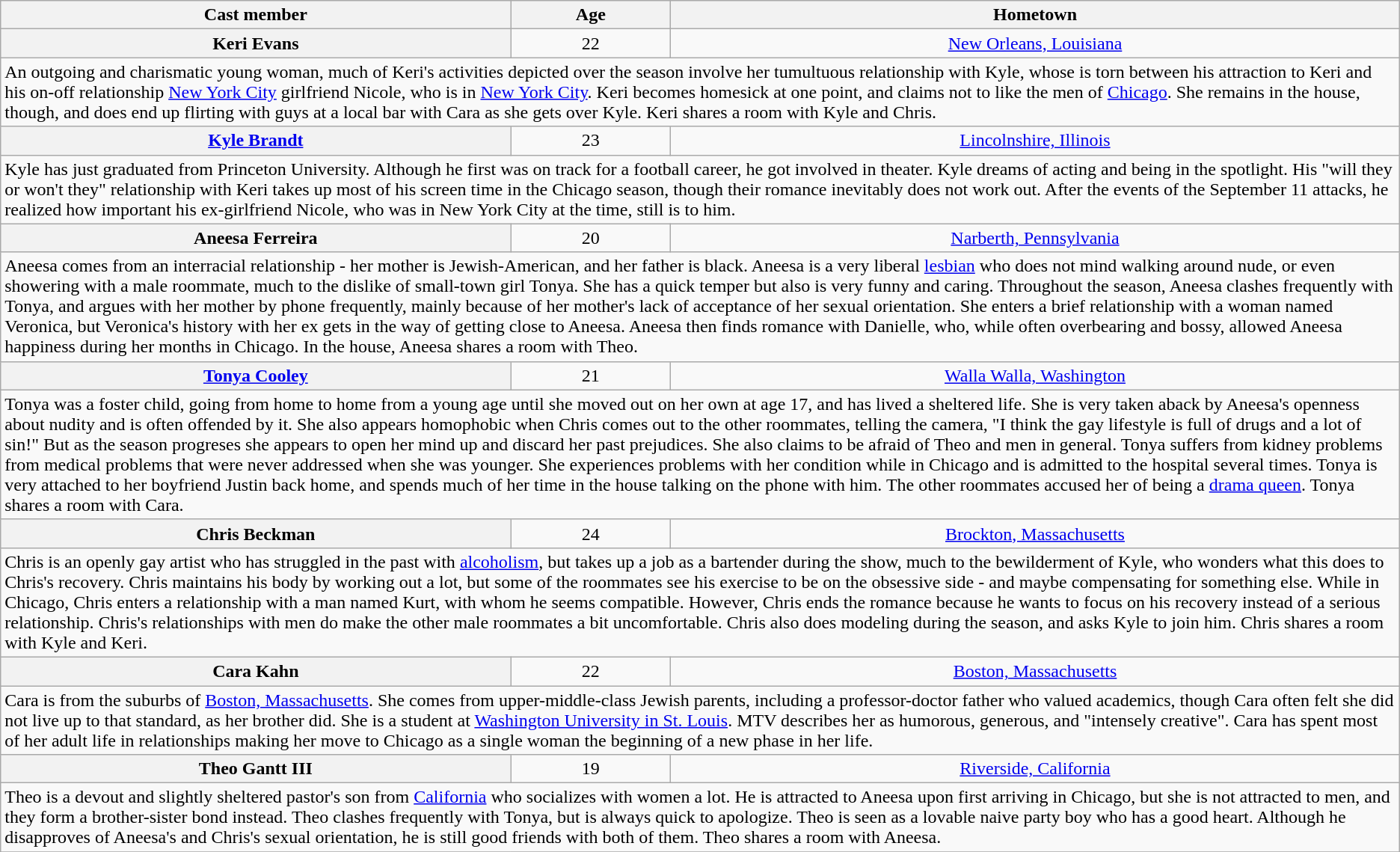<table class="wikitable sortable" style="text-align:center;">
<tr>
<th scope="col">Cast member</th>
<th scope="col">Age</th>
<th scope="col">Hometown</th>
</tr>
<tr>
<th scope="row">Keri Evans</th>
<td>22</td>
<td><a href='#'>New Orleans, Louisiana</a></td>
</tr>
<tr class="expand-child">
<td colspan="3" align="left">An outgoing and charismatic young woman, much of Keri's activities depicted over the season involve her tumultuous relationship with Kyle, whose is torn between his attraction to Keri and his on-off relationship <a href='#'>New York City</a> girlfriend Nicole, who is in <a href='#'>New York City</a>. Keri becomes homesick at one point, and claims not to like the men of <a href='#'>Chicago</a>. She remains in the house, though, and does end up flirting with guys at a local bar with Cara as she gets over Kyle. Keri shares a room with Kyle and Chris.</td>
</tr>
<tr>
<th scope="row"><a href='#'>Kyle Brandt</a></th>
<td>23</td>
<td><a href='#'>Lincolnshire, Illinois</a></td>
</tr>
<tr class="expand-child">
<td colspan="3" align="left">Kyle has just graduated from Princeton University. Although he first was on track for a football career, he got involved in theater. Kyle dreams of acting and being in the spotlight. His "will they or won't they" relationship with Keri takes up most of his screen time in the Chicago season, though their romance inevitably does not work out. After the events of the September 11 attacks, he realized how important his ex-girlfriend Nicole, who was in New York City at the time, still is to him.</td>
</tr>
<tr>
<th scope="row">Aneesa Ferreira</th>
<td>20</td>
<td><a href='#'>Narberth, Pennsylvania</a></td>
</tr>
<tr class="expand-child">
<td colspan="3" align="left">Aneesa comes from an interracial relationship - her mother is Jewish-American, and her father is black. Aneesa is a very liberal <a href='#'>lesbian</a> who does not mind walking around nude, or even showering with a male roommate, much to the dislike of small-town girl Tonya. She has a quick temper but also is very funny and caring. Throughout the season, Aneesa clashes frequently with Tonya, and argues with her mother by phone frequently, mainly because of her mother's lack of acceptance of her sexual orientation. She enters a brief relationship with a woman named Veronica, but Veronica's history with her ex gets in the way of getting close to Aneesa. Aneesa then finds romance with Danielle, who, while often overbearing and bossy, allowed Aneesa happiness during her months in Chicago. In the house, Aneesa shares a room with Theo.</td>
</tr>
<tr>
<th scope="row"><a href='#'>Tonya Cooley</a></th>
<td>21</td>
<td><a href='#'>Walla Walla, Washington</a></td>
</tr>
<tr class="expand-child">
<td colspan="3" align="left">Tonya was a foster child, going from home to home from a young age until she moved out on her own at age 17, and has lived a sheltered life. She is very taken aback by Aneesa's openness about nudity and is often offended by it. She also appears homophobic when Chris comes out to the other roommates, telling the camera, "I think the gay lifestyle is full of drugs and a lot of sin!" But as the season progreses she appears to open her mind up and discard her past prejudices. She also claims to be afraid of Theo and men in general. Tonya suffers from kidney problems from medical problems that were never addressed when she was younger. She experiences problems with her condition while in Chicago and is admitted to the hospital several times. Tonya is very attached to her boyfriend Justin back home, and spends much of her time in the house talking on the phone with him. The other roommates accused her of being a <a href='#'>drama queen</a>. Tonya shares a room with Cara.</td>
</tr>
<tr>
<th scope="row">Chris Beckman</th>
<td>24</td>
<td><a href='#'>Brockton, Massachusetts</a></td>
</tr>
<tr class="expand-child">
<td colspan="3" align="left">Chris is an openly gay artist who has struggled in the past with <a href='#'>alcoholism</a>, but takes up a job as a bartender during the show, much to the bewilderment of Kyle, who wonders what this does to Chris's recovery. Chris maintains his body by working out a lot, but some of the roommates see his exercise to be on the obsessive side - and maybe compensating for something else. While in Chicago, Chris enters a relationship with a man named Kurt, with whom he seems compatible. However, Chris ends the romance because he wants to focus on his recovery instead of a serious relationship. Chris's relationships with men do make the other male roommates a bit uncomfortable. Chris also does modeling during the season, and asks Kyle to join him. Chris shares a room with Kyle and Keri.</td>
</tr>
<tr>
<th scope="row">Cara Kahn</th>
<td>22</td>
<td><a href='#'>Boston, Massachusetts</a></td>
</tr>
<tr class="expand-child">
<td colspan="3" align="left">Cara is from the suburbs of <a href='#'>Boston, Massachusetts</a>. She comes from upper-middle-class Jewish parents, including a professor-doctor father who valued academics, though Cara often felt she did not live up to that standard, as her brother did. She is a student at <a href='#'>Washington University in St. Louis</a>. MTV describes her as humorous, generous, and "intensely creative". Cara has spent most of her adult life in relationships making her move to Chicago as a single woman the beginning of a new phase in her life.</td>
</tr>
<tr>
<th scope="row">Theo Gantt III</th>
<td>19</td>
<td><a href='#'>Riverside, California</a></td>
</tr>
<tr class="expand-child">
<td colspan="3" align="left">Theo is a devout and slightly sheltered pastor's son from <a href='#'>California</a> who socializes with women a lot. He is attracted to Aneesa upon first arriving in Chicago, but she is not attracted to men, and they form a brother-sister bond instead. Theo clashes frequently with Tonya, but is always quick to apologize. Theo is seen as a lovable naive party boy who has a good heart. Although he disapproves of Aneesa's and Chris's sexual orientation, he is still good friends with both of them. Theo shares a room with Aneesa.</td>
</tr>
<tr>
</tr>
</table>
